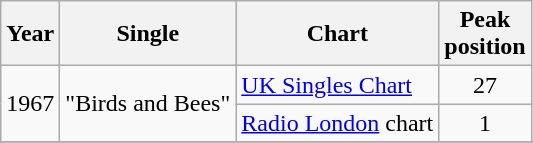<table class="wikitable">
<tr>
<th>Year</th>
<th>Single</th>
<th>Chart</th>
<th>Peak<br>position</th>
</tr>
<tr>
<td rowspan="2">1967</td>
<td rowspan="2">"Birds and Bees"</td>
<td><a href='#'>UK Singles Chart</a></td>
<td align="center">27</td>
</tr>
<tr>
<td><a href='#'>Radio London</a> chart</td>
<td align="center">1</td>
</tr>
<tr>
</tr>
</table>
